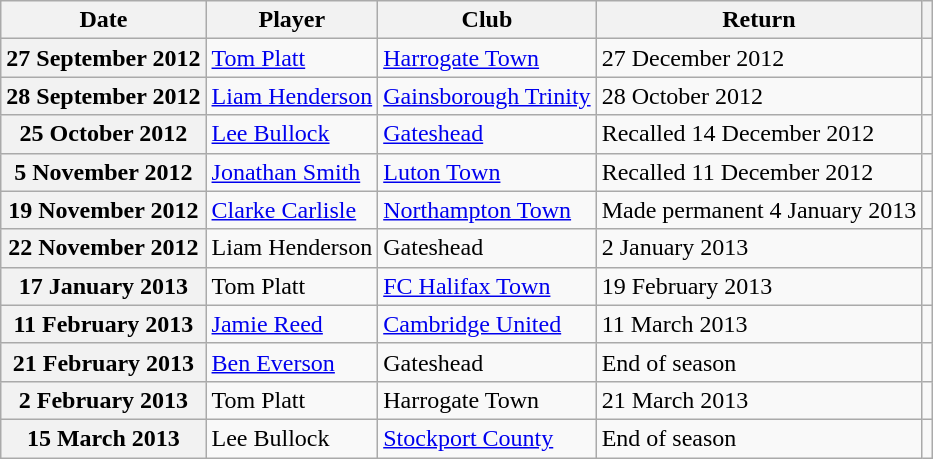<table class="wikitable plainrowheaders">
<tr>
<th scope=col>Date</th>
<th scope=col>Player</th>
<th scope=col>Club</th>
<th scope=col>Return</th>
<th scope=col class=unsortable></th>
</tr>
<tr>
<th scope=row>27 September 2012</th>
<td><a href='#'>Tom Platt</a></td>
<td><a href='#'>Harrogate Town</a></td>
<td>27 December 2012</td>
<td style="text-align:center;"></td>
</tr>
<tr>
<th scope=row>28 September 2012</th>
<td><a href='#'>Liam Henderson</a></td>
<td><a href='#'>Gainsborough Trinity</a></td>
<td>28 October 2012</td>
<td style="text-align:center;"></td>
</tr>
<tr>
<th scope=row>25 October 2012</th>
<td><a href='#'>Lee Bullock</a></td>
<td><a href='#'>Gateshead</a></td>
<td>Recalled 14 December 2012</td>
<td style="text-align:center;"></td>
</tr>
<tr>
<th scope=row>5 November 2012</th>
<td><a href='#'>Jonathan Smith</a></td>
<td><a href='#'>Luton Town</a></td>
<td>Recalled 11 December 2012</td>
<td style="text-align:center;"></td>
</tr>
<tr>
<th scope=row>19 November 2012</th>
<td><a href='#'>Clarke Carlisle</a></td>
<td><a href='#'>Northampton Town</a></td>
<td>Made permanent 4 January 2013</td>
<td style="text-align:center;"></td>
</tr>
<tr>
<th scope=row>22 November 2012</th>
<td>Liam Henderson</td>
<td>Gateshead</td>
<td>2 January 2013</td>
<td style="text-align:center;"></td>
</tr>
<tr>
<th scope=row>17 January 2013</th>
<td>Tom Platt</td>
<td><a href='#'>FC Halifax Town</a></td>
<td>19 February 2013</td>
<td style="text-align:center;"></td>
</tr>
<tr>
<th scope=row>11 February 2013</th>
<td><a href='#'>Jamie Reed</a></td>
<td><a href='#'>Cambridge United</a></td>
<td>11 March 2013</td>
<td style="text-align:center;"></td>
</tr>
<tr>
<th scope=row>21 February 2013</th>
<td><a href='#'>Ben Everson</a></td>
<td>Gateshead</td>
<td>End of season</td>
<td style="text-align:center;"></td>
</tr>
<tr>
<th scope=row>2 February 2013</th>
<td>Tom Platt</td>
<td>Harrogate Town</td>
<td>21 March 2013</td>
<td style="text-align:center;"></td>
</tr>
<tr>
<th scope=row>15 March 2013</th>
<td>Lee Bullock</td>
<td><a href='#'>Stockport County</a></td>
<td>End of season</td>
<td style="text-align:center;"></td>
</tr>
</table>
